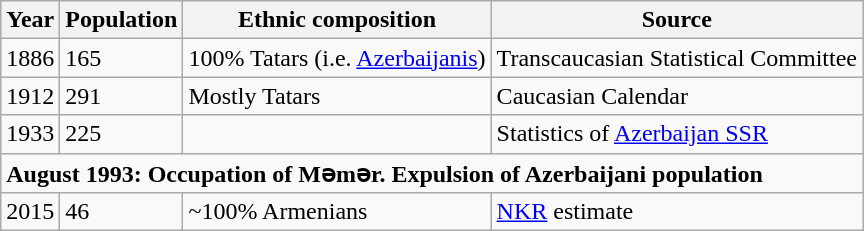<table class="wikitable">
<tr>
<th>Year</th>
<th>Population</th>
<th>Ethnic composition</th>
<th>Source</th>
</tr>
<tr>
<td>1886</td>
<td>165</td>
<td>100% Tatars (i.e. <a href='#'>Azerbaijanis</a>)</td>
<td>Transcaucasian Statistical Committee</td>
</tr>
<tr>
<td>1912</td>
<td>291</td>
<td>Mostly Tatars</td>
<td>Caucasian Calendar</td>
</tr>
<tr>
<td>1933</td>
<td>225</td>
<td></td>
<td>Statistics of <a href='#'>Azerbaijan SSR</a></td>
</tr>
<tr>
<td colspan="12"><strong>August 1993: Occupation of Məmər. Expulsion of Azerbaijani population</strong></td>
</tr>
<tr>
<td>2015</td>
<td>46</td>
<td>~100% Armenians</td>
<td><a href='#'>NKR</a> estimate</td>
</tr>
</table>
